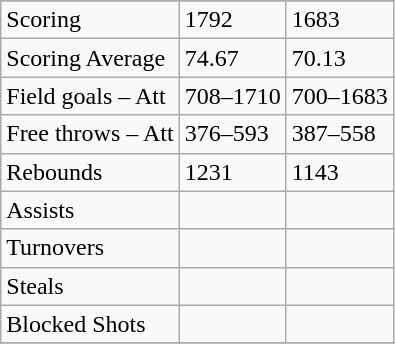<table class="wikitable">
<tr>
</tr>
<tr>
<td>Scoring</td>
<td>1792</td>
<td>1683</td>
</tr>
<tr>
<td>Scoring Average</td>
<td>74.67</td>
<td>70.13</td>
</tr>
<tr>
<td>Field goals – Att</td>
<td>708–1710</td>
<td>700–1683</td>
</tr>
<tr>
<td>Free throws – Att</td>
<td>376–593</td>
<td>387–558</td>
</tr>
<tr>
<td>Rebounds</td>
<td>1231</td>
<td>1143</td>
</tr>
<tr>
<td>Assists</td>
<td></td>
<td></td>
</tr>
<tr>
<td>Turnovers</td>
<td></td>
<td></td>
</tr>
<tr>
<td>Steals</td>
<td></td>
<td></td>
</tr>
<tr>
<td>Blocked Shots</td>
<td></td>
<td></td>
</tr>
<tr>
</tr>
</table>
